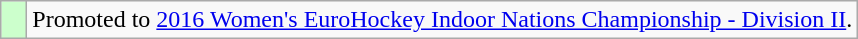<table class="wikitable">
<tr>
<td style="width:10px; background:#cfc;"></td>
<td>Promoted to <a href='#'>2016 Women's EuroHockey Indoor Nations Championship - Division II</a>.</td>
</tr>
</table>
